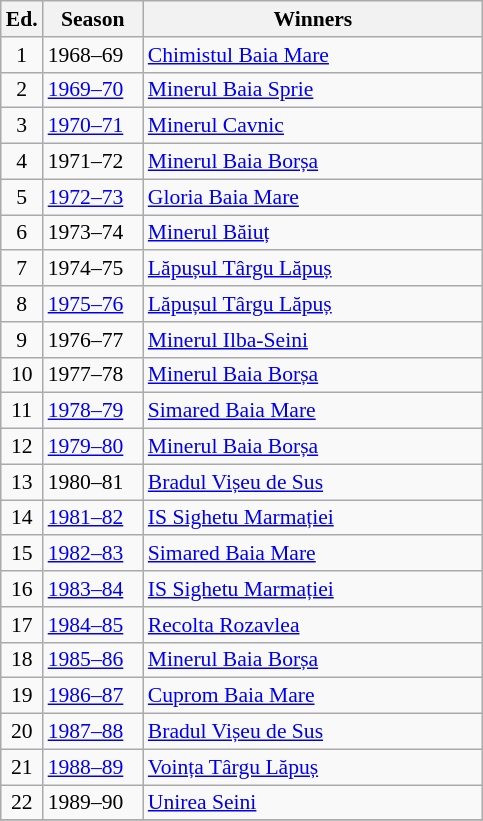<table class="wikitable" style="font-size:90%">
<tr>
<th><abbr>Ed.</abbr></th>
<th width="60">Season</th>
<th width="220">Winners</th>
</tr>
<tr>
<td align=center>1</td>
<td>1968–69</td>
<td><a href='#'>Chimistul Baia Mare</a></td>
</tr>
<tr>
<td align=center>2</td>
<td><a href='#'>1969–70</a></td>
<td><a href='#'>Minerul Baia Sprie</a></td>
</tr>
<tr>
<td align=center>3</td>
<td><a href='#'>1970–71</a></td>
<td><a href='#'>Minerul Cavnic</a></td>
</tr>
<tr>
<td align=center>4</td>
<td>1971–72</td>
<td><a href='#'>Minerul Baia Borșa</a></td>
</tr>
<tr>
<td align=center>5</td>
<td><a href='#'>1972–73</a></td>
<td><a href='#'>Gloria Baia Mare</a></td>
</tr>
<tr>
<td align=center>6</td>
<td>1973–74</td>
<td><a href='#'>Minerul Băiuț</a></td>
</tr>
<tr>
<td align=center>7</td>
<td>1974–75</td>
<td><a href='#'>Lăpușul Târgu Lăpuș</a></td>
</tr>
<tr>
<td align=center>8</td>
<td><a href='#'>1975–76</a></td>
<td><a href='#'>Lăpușul Târgu Lăpuș</a></td>
</tr>
<tr>
<td align=center>9</td>
<td>1976–77</td>
<td><a href='#'>Minerul Ilba-Seini</a></td>
</tr>
<tr>
<td align=center>10</td>
<td>1977–78</td>
<td><a href='#'>Minerul Baia Borșa</a></td>
</tr>
<tr>
<td align=center>11</td>
<td><a href='#'>1978–79</a></td>
<td><a href='#'>Simared Baia Mare</a></td>
</tr>
<tr>
<td align=center>12</td>
<td><a href='#'>1979–80</a></td>
<td><a href='#'>Minerul Baia Borșa</a></td>
</tr>
<tr>
<td align=center>13</td>
<td>1980–81</td>
<td><a href='#'>Bradul Vișeu de Sus</a></td>
</tr>
<tr>
<td align=center>14</td>
<td><a href='#'>1981–82</a></td>
<td><a href='#'>IS Sighetu Marmației</a></td>
</tr>
<tr>
<td align=center>15</td>
<td><a href='#'>1982–83</a></td>
<td><a href='#'>Simared Baia Mare</a></td>
</tr>
<tr>
<td align=center>16</td>
<td><a href='#'>1983–84</a></td>
<td><a href='#'>IS Sighetu Marmației</a></td>
</tr>
<tr>
<td align=center>17</td>
<td><a href='#'>1984–85</a></td>
<td><a href='#'>Recolta Rozavlea</a></td>
</tr>
<tr>
<td align=center>18</td>
<td><a href='#'>1985–86</a></td>
<td><a href='#'>Minerul Baia Borșa</a></td>
</tr>
<tr>
<td align=center>19</td>
<td><a href='#'>1986–87</a></td>
<td><a href='#'>Cuprom Baia Mare</a></td>
</tr>
<tr>
<td align=center>20</td>
<td><a href='#'>1987–88</a></td>
<td><a href='#'>Bradul Vișeu de Sus</a></td>
</tr>
<tr>
<td align=center>21</td>
<td><a href='#'>1988–89</a></td>
<td><a href='#'>Voința Târgu Lăpuș</a></td>
</tr>
<tr>
<td align=center>22</td>
<td>1989–90</td>
<td><a href='#'>Unirea Seini</a></td>
</tr>
<tr>
</tr>
</table>
